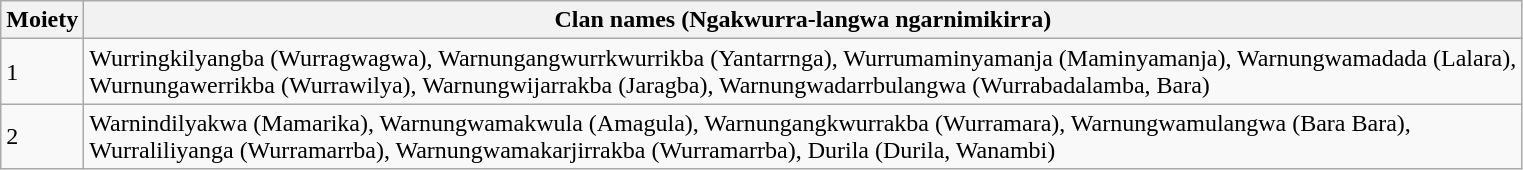<table class="wikitable">
<tr>
<th>Moiety</th>
<th>Clan names (Ngakwurra-langwa ngarnimikirra)</th>
</tr>
<tr>
<td>1</td>
<td>Wurringkilyangba (Wurragwagwa), Warnungangwurrkwurrikba (Yantarrnga), Wurrumaminyamanja (Maminyamanja), Warnungwamadada (Lalara),<br>Wurnungawerrikba (Wurrawilya), Warnungwijarrakba (Jaragba), Warnungwadarrbulangwa (Wurrabadalamba, Bara)</td>
</tr>
<tr>
<td>2</td>
<td>Warnindilyakwa (Mamarika), Warnungwamakwula (Amagula), Warnungangkwurrakba (Wurramara), Warnungwamulangwa (Bara Bara),<br>Wurraliliyanga (Wurramarrba), Warnungwamakarjirrakba (Wurramarrba), Durila (Durila, Wanambi)</td>
</tr>
</table>
